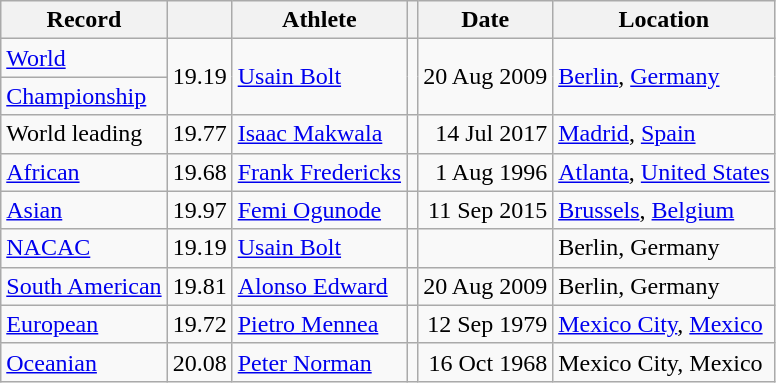<table class="wikitable">
<tr>
<th>Record</th>
<th></th>
<th>Athlete</th>
<th></th>
<th>Date</th>
<th>Location</th>
</tr>
<tr>
<td><a href='#'>World</a></td>
<td rowspan=2>19.19</td>
<td rowspan=2><a href='#'>Usain Bolt</a></td>
<td rowspan=2></td>
<td rowspan=2 align=right>20 Aug 2009</td>
<td rowspan=2><a href='#'>Berlin</a>, <a href='#'>Germany</a></td>
</tr>
<tr>
<td><a href='#'>Championship</a></td>
</tr>
<tr>
<td>World leading</td>
<td>19.77</td>
<td><a href='#'>Isaac Makwala</a></td>
<td></td>
<td align=right>14 Jul 2017</td>
<td><a href='#'>Madrid</a>, <a href='#'>Spain</a></td>
</tr>
<tr>
<td><a href='#'>African</a></td>
<td>19.68</td>
<td><a href='#'>Frank Fredericks</a></td>
<td></td>
<td align=right>1 Aug 1996</td>
<td><a href='#'>Atlanta</a>, <a href='#'>United States</a></td>
</tr>
<tr>
<td><a href='#'>Asian</a></td>
<td>19.97</td>
<td><a href='#'>Femi Ogunode</a></td>
<td></td>
<td align=right>11 Sep 2015</td>
<td><a href='#'>Brussels</a>, <a href='#'>Belgium</a></td>
</tr>
<tr>
<td><a href='#'>NACAC</a></td>
<td>19.19</td>
<td><a href='#'>Usain Bolt</a></td>
<td></td>
<td align=right></td>
<td>Berlin, Germany</td>
</tr>
<tr>
<td><a href='#'>South American</a></td>
<td>19.81</td>
<td><a href='#'>Alonso Edward</a></td>
<td></td>
<td align=right>20 Aug 2009</td>
<td>Berlin, Germany</td>
</tr>
<tr>
<td><a href='#'>European</a></td>
<td>19.72</td>
<td><a href='#'>Pietro Mennea</a></td>
<td></td>
<td align=right>12 Sep 1979</td>
<td><a href='#'>Mexico City</a>, <a href='#'>Mexico</a></td>
</tr>
<tr>
<td><a href='#'>Oceanian</a></td>
<td>20.08</td>
<td><a href='#'>Peter Norman</a></td>
<td></td>
<td align=right>16 Oct 1968</td>
<td>Mexico City, Mexico</td>
</tr>
</table>
